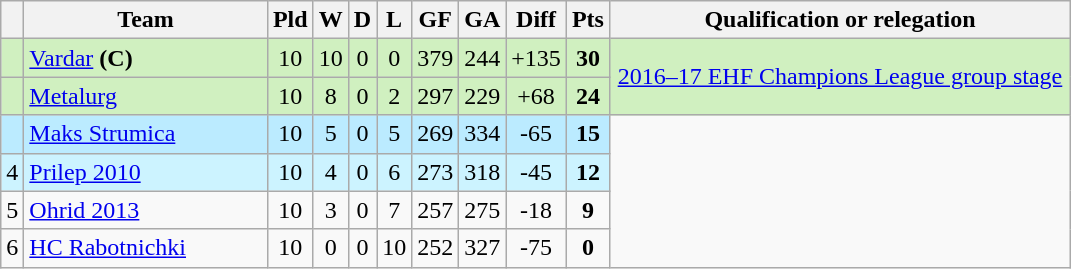<table class="wikitable sortable" style="text-align:center">
<tr>
<th></th>
<th width="155">Team</th>
<th>Pld</th>
<th>W</th>
<th>D</th>
<th>L</th>
<th>GF</th>
<th>GA</th>
<th>Diff</th>
<th>Pts</th>
<th width="300">Qualification or relegation</th>
</tr>
<tr style="background: #D0F0C0;">
<td></td>
<td align=left><a href='#'>Vardar</a> <strong>(C)</strong></td>
<td>10</td>
<td>10</td>
<td>0</td>
<td>0</td>
<td>379</td>
<td>244</td>
<td>+135</td>
<td><strong>30</strong></td>
<td rowspan="2"><a href='#'>2016–17 EHF Champions League group stage</a></td>
</tr>
<tr style="background: #D0F0C0;">
<td></td>
<td align=left><a href='#'>Metalurg</a></td>
<td>10</td>
<td>8</td>
<td>0</td>
<td>2</td>
<td>297</td>
<td>229</td>
<td>+68</td>
<td><strong>24</strong></td>
</tr>
<tr style="background: #BBEBFF;">
<td></td>
<td align=left><a href='#'>Maks Strumica</a></td>
<td>10</td>
<td>5</td>
<td>0</td>
<td>5</td>
<td>269</td>
<td>334</td>
<td>-65</td>
<td><strong>15</strong></td>
</tr>
<tr style="background: #CCF3FF;">
<td>4</td>
<td align=left><a href='#'>Prilep 2010</a></td>
<td>10</td>
<td>4</td>
<td>0</td>
<td>6</td>
<td>273</td>
<td>318</td>
<td>-45</td>
<td><strong>12</strong></td>
</tr>
<tr>
<td>5</td>
<td align=left><a href='#'>Ohrid 2013</a></td>
<td>10</td>
<td>3</td>
<td>0</td>
<td>7</td>
<td>257</td>
<td>275</td>
<td>-18</td>
<td><strong>9</strong></td>
</tr>
<tr>
<td>6</td>
<td align=left><a href='#'>HC Rabotnichki</a></td>
<td>10</td>
<td>0</td>
<td>0</td>
<td>10</td>
<td>252</td>
<td>327</td>
<td>-75</td>
<td><strong>0</strong></td>
</tr>
</table>
